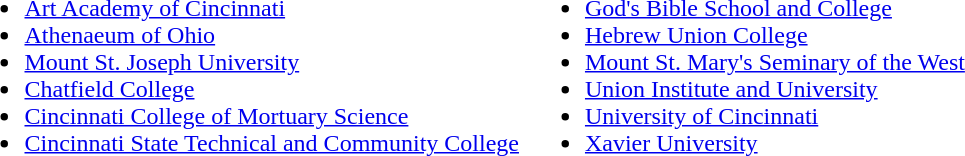<table>
<tr ---- valign="top">
<td><br><ul><li><a href='#'>Art Academy of Cincinnati</a></li><li><a href='#'>Athenaeum of Ohio</a></li><li><a href='#'>Mount St. Joseph University</a></li><li><a href='#'>Chatfield College</a></li><li><a href='#'>Cincinnati College of Mortuary Science</a></li><li><a href='#'>Cincinnati State Technical and Community College</a></li></ul></td>
<td><br><ul><li><a href='#'>God's Bible School and College</a></li><li><a href='#'>Hebrew Union College</a></li><li><a href='#'>Mount St. Mary's Seminary of the West</a></li><li><a href='#'>Union Institute and University</a></li><li><a href='#'>University of Cincinnati</a></li><li><a href='#'>Xavier University</a></li></ul></td>
</tr>
</table>
